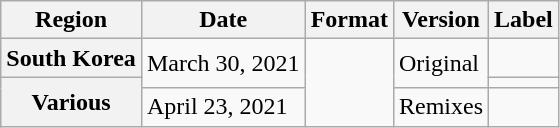<table class="wikitable plainrowheaders">
<tr>
<th scope="col">Region</th>
<th scope="col">Date</th>
<th scope="col">Format</th>
<th scope="col">Version</th>
<th scope="col">Label</th>
</tr>
<tr>
<th scope="row">South Korea</th>
<td rowspan="2">March 30, 2021</td>
<td rowspan="3"></td>
<td rowspan="2">Original</td>
<td></td>
</tr>
<tr>
<th rowspan="2" scope="row">Various</th>
<td></td>
</tr>
<tr>
<td>April 23, 2021</td>
<td>Remixes</td>
<td></td>
</tr>
</table>
